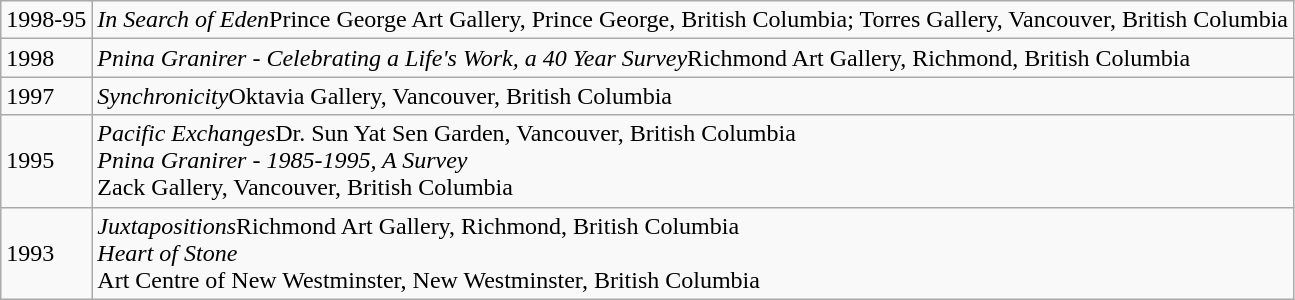<table class="wikitable">
<tr>
<td>1998-95</td>
<td><em>In Search of Eden</em>Prince George Art Gallery, Prince George, British Columbia; Torres Gallery, Vancouver, British Columbia</td>
</tr>
<tr>
<td>1998</td>
<td><em>Pnina Granirer - Celebrating a Life's Work, a 40 Year Survey</em>Richmond Art Gallery, Richmond, British Columbia</td>
</tr>
<tr>
<td>1997</td>
<td><em>Synchronicity</em>Oktavia Gallery, Vancouver, British Columbia</td>
</tr>
<tr>
<td>1995</td>
<td><em>Pacific Exchanges</em>Dr. Sun Yat Sen Garden, Vancouver, British Columbia<br><em>Pnina Granirer - 1985-1995, A Survey</em><br>Zack Gallery, Vancouver, British Columbia</td>
</tr>
<tr>
<td>1993</td>
<td><em>Juxtapositions</em>Richmond Art Gallery, Richmond, British Columbia<br><em>Heart of Stone</em><br>Art Centre of New Westminster, New Westminster, British Columbia</td>
</tr>
</table>
